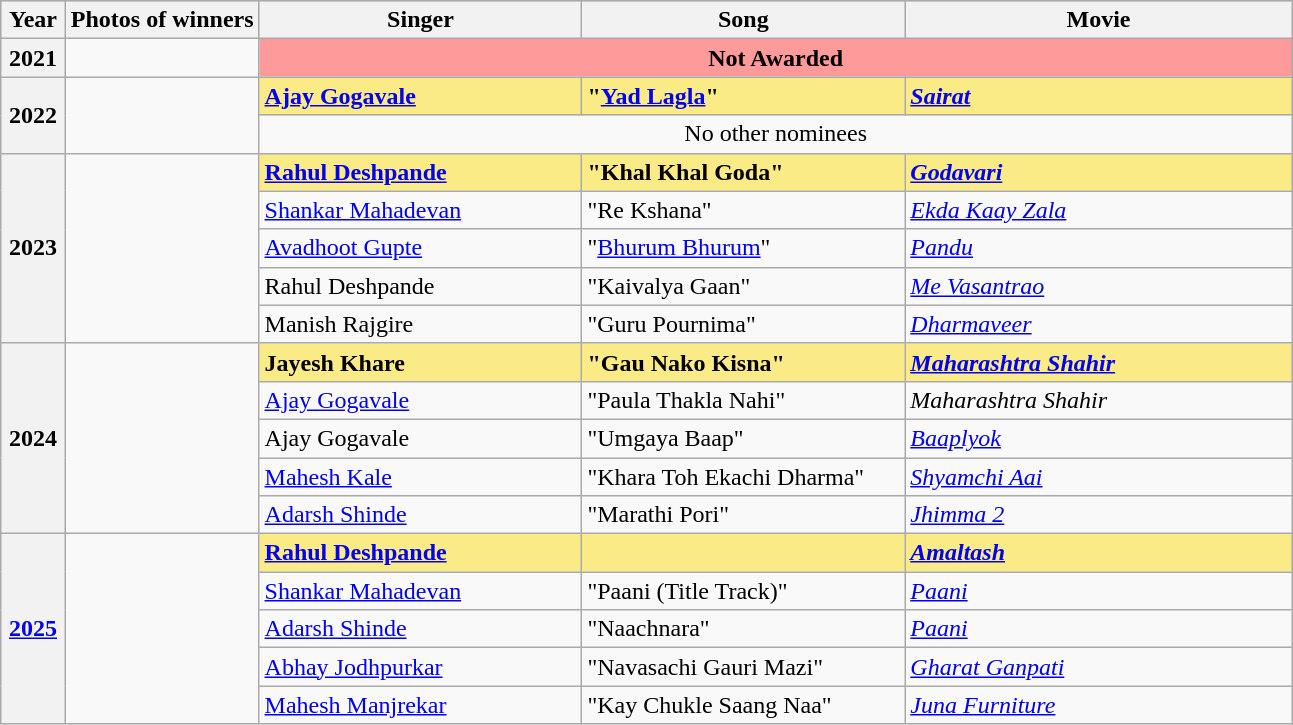<table class="wikitable" style="width:;">
<tr style="background:#bebebe;">
<th width="5%">Year</th>
<th width="15%">Photos of winners</th>
<th width="25%">Singer</th>
<th width="25%">Song</th>
<th width="30%">Movie</th>
</tr>
<tr>
<th rowspan="1" style="text-align:center"><strong>2021</strong></th>
<td rowspan="1"></td>
<td colspan="3" rowspan="1" bgcolor="#ff9a9a" style="text-align:center"><strong>Not Awarded</strong></td>
</tr>
<tr>
<th rowspan="2" style="text-align:center"><strong>2022</strong></th>
<td rowspan="2"></td>
<td style="background:#FAEB86;"><strong><a href='#'>Ajay Gogavale</a></strong></td>
<td style="background:#FAEB86;"><strong>"<a href='#'>Yad Lagla</a>"</strong></td>
<td style="background:#FAEB86;"><strong><em><a href='#'>Sairat</a></em></strong></td>
</tr>
<tr>
<td colspan="3" style="text-align:center">No other nominees</td>
</tr>
<tr>
<th rowspan="5" style="text-align:center"><strong>2023</strong></th>
<td rowspan="5"></td>
<td style="background:#FAEB86;"><strong><a href='#'>Rahul Deshpande</a></strong></td>
<td style="background:#FAEB86;"><strong>"Khal Khal Goda"</strong></td>
<td style="background:#FAEB86;"><strong><em><a href='#'>Godavari</a></em></strong></td>
</tr>
<tr>
<td><a href='#'>Shankar Mahadevan</a></td>
<td>"Re Kshana"</td>
<td><em><a href='#'>Ekda Kaay Zala</a></em></td>
</tr>
<tr>
<td><a href='#'>Avadhoot Gupte</a></td>
<td>"<a href='#'>Bhurum Bhurum</a>"</td>
<td><em><a href='#'>Pandu</a></em></td>
</tr>
<tr>
<td>Rahul Deshpande</td>
<td>"Kaivalya Gaan"</td>
<td><em><a href='#'>Me Vasantrao</a></em></td>
</tr>
<tr>
<td>Manish Rajgire</td>
<td>"Guru Pournima"</td>
<td><em><a href='#'>Dharmaveer</a></em></td>
</tr>
<tr>
<th rowspan="5" style="text-align:center"><strong>2024</strong></th>
<td rowspan="5"></td>
<td style="background:#FAEB86;"><strong>Jayesh Khare</strong></td>
<td style="background:#FAEB86;"><strong>"Gau Nako Kisna"</strong></td>
<td style="background:#FAEB86;"><strong><em><a href='#'>Maharashtra Shahir</a></em></strong></td>
</tr>
<tr>
<td><a href='#'>Ajay Gogavale</a></td>
<td>"Paula Thakla Nahi"</td>
<td><em>Maharashtra Shahir</em></td>
</tr>
<tr>
<td>Ajay Gogavale</td>
<td>"Umgaya Baap"</td>
<td><em><a href='#'>Baaplyok</a></em></td>
</tr>
<tr>
<td><a href='#'>Mahesh Kale</a></td>
<td>"Khara Toh Ekachi Dharma"</td>
<td><em><a href='#'>Shyamchi Aai</a></em></td>
</tr>
<tr>
<td><a href='#'>Adarsh Shinde</a></td>
<td>"Marathi Pori"</td>
<td><em><a href='#'>Jhimma 2</a></em></td>
</tr>
<tr>
<th rowspan="5" style="text-align:center"><strong><a href='#'>2025</a></strong></th>
<td rowspan="5"></td>
<td style="background:#FAEB86;"><strong><a href='#'>Rahul Deshpande</a></strong></td>
<td style="background:#FAEB86;"><strong></strong></td>
<td style="background:#FAEB86;"><strong><em><a href='#'>Amaltash</a></em></strong></td>
</tr>
<tr>
<td><a href='#'>Shankar Mahadevan </a></td>
<td>"Paani (Title Track)"</td>
<td><em><a href='#'>Paani</a></em></td>
</tr>
<tr>
<td><a href='#'>Adarsh Shinde</a></td>
<td>"Naachnara"</td>
<td><em><a href='#'>Paani</a></em></td>
</tr>
<tr>
<td><a href='#'>Abhay Jodhpurkar</a></td>
<td>"Navasachi Gauri Mazi"</td>
<td><em><a href='#'>Gharat Ganpati</a></em></td>
</tr>
<tr>
<td><a href='#'>Mahesh Manjrekar</a></td>
<td>"Kay Chukle Saang Naa"</td>
<td><em><a href='#'>Juna Furniture</a></em></td>
</tr>
</table>
